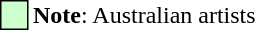<table>
<tr>
<td cellspacing="0" style="width: 15px; height: 15px; color: black; background: #ccffcc; border: 1px solid #000000;"></td>
<td><strong>Note</strong>: Australian artists</td>
</tr>
</table>
